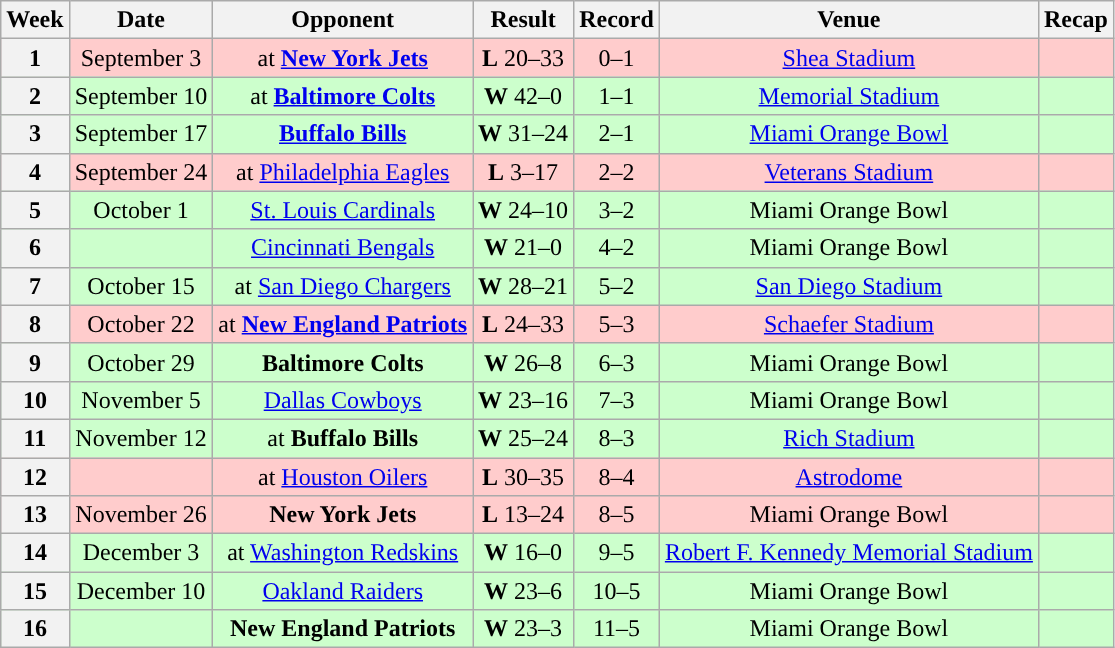<table class="wikitable" style="text-align:center">
<tr>
<th>Week</th>
<th>Date</th>
<th>Opponent</th>
<th>Result</th>
<th>Record</th>
<th>Venue</th>
<th>Recap</th>
</tr>
<tr style="text-align:center; background:#fcc;">
<th>1</th>
<td>September 3</td>
<td>at <strong><a href='#'>New York Jets</a></strong></td>
<td><strong>L</strong> 20–33</td>
<td>0–1</td>
<td><a href='#'>Shea Stadium</a></td>
<td></td>
</tr>
<tr style="text-align:center; background:#cfc;">
<th>2</th>
<td>September 10</td>
<td>at <strong><a href='#'>Baltimore Colts</a></strong></td>
<td><strong>W</strong> 42–0</td>
<td>1–1</td>
<td><a href='#'>Memorial Stadium</a></td>
<td></td>
</tr>
<tr style="text-align:center; background:#cfc;">
<th>3</th>
<td>September 17</td>
<td><strong><a href='#'>Buffalo Bills</a></strong></td>
<td><strong>W</strong> 31–24</td>
<td>2–1</td>
<td><a href='#'>Miami Orange Bowl</a></td>
<td></td>
</tr>
<tr style="text-align:center; background:#fcc;">
<th>4</th>
<td>September 24</td>
<td>at <a href='#'>Philadelphia Eagles</a></td>
<td><strong>L</strong> 3–17</td>
<td>2–2</td>
<td><a href='#'>Veterans Stadium</a></td>
<td></td>
</tr>
<tr style="text-align:center; background:#cfc;">
<th>5</th>
<td>October 1</td>
<td><a href='#'>St. Louis Cardinals</a></td>
<td><strong>W</strong> 24–10</td>
<td>3–2</td>
<td>Miami Orange Bowl</td>
<td></td>
</tr>
<tr style="text-align:center; background:#cfc;">
<th>6</th>
<td></td>
<td><a href='#'>Cincinnati Bengals</a></td>
<td><strong>W</strong> 21–0</td>
<td>4–2</td>
<td>Miami Orange Bowl</td>
<td></td>
</tr>
<tr style="text-align:center; background:#cfc;">
<th>7</th>
<td>October 15</td>
<td>at <a href='#'>San Diego Chargers</a></td>
<td><strong>W</strong>  28–21</td>
<td>5–2</td>
<td><a href='#'>San Diego Stadium</a></td>
<td></td>
</tr>
<tr style="text-align:center; background:#fcc;">
<th>8</th>
<td>October 22</td>
<td>at <strong><a href='#'>New England Patriots</a></strong></td>
<td><strong>L</strong> 24–33</td>
<td>5–3</td>
<td><a href='#'>Schaefer Stadium</a></td>
<td></td>
</tr>
<tr style="text-align:center; background:#cfc;">
<th>9</th>
<td>October 29</td>
<td><strong>Baltimore Colts</strong></td>
<td><strong>W</strong> 26–8</td>
<td>6–3</td>
<td>Miami Orange Bowl</td>
<td></td>
</tr>
<tr style="text-align:center; background:#cfc;">
<th>10</th>
<td>November 5</td>
<td><a href='#'>Dallas Cowboys</a></td>
<td><strong>W</strong> 23–16</td>
<td>7–3</td>
<td>Miami Orange Bowl</td>
<td></td>
</tr>
<tr style="text-align:center; background:#cfc;">
<th>11</th>
<td>November 12</td>
<td>at <strong>Buffalo Bills</strong></td>
<td><strong>W</strong> 25–24</td>
<td>8–3</td>
<td><a href='#'>Rich Stadium</a></td>
<td></td>
</tr>
<tr style="text-align:center; background:#fcc;">
<th>12</th>
<td></td>
<td>at <a href='#'>Houston Oilers</a></td>
<td><strong>L</strong> 30–35</td>
<td>8–4</td>
<td><a href='#'>Astrodome</a></td>
<td></td>
</tr>
<tr style="text-align:center; background:#fcc;">
<th>13</th>
<td>November 26</td>
<td><strong>New York Jets</strong></td>
<td><strong>L</strong> 13–24</td>
<td>8–5</td>
<td>Miami Orange Bowl</td>
<td></td>
</tr>
<tr style="text-align:center; background:#cfc;">
<th>14</th>
<td>December 3</td>
<td>at <a href='#'>Washington Redskins</a></td>
<td><strong>W</strong> 16–0</td>
<td>9–5</td>
<td><a href='#'>Robert F. Kennedy Memorial Stadium</a></td>
<td></td>
</tr>
<tr style="text-align:center; background:#cfc;">
<th>15</th>
<td>December 10</td>
<td><a href='#'>Oakland Raiders</a></td>
<td><strong>W</strong> 23–6</td>
<td>10–5</td>
<td>Miami Orange Bowl</td>
<td></td>
</tr>
<tr style="text-align:center; background:#cfc;">
<th>16</th>
<td></td>
<td><strong>New England Patriots</strong></td>
<td><strong>W</strong> 23–3</td>
<td>11–5</td>
<td>Miami Orange Bowl</td>
<td></td>
</tr>
</table>
